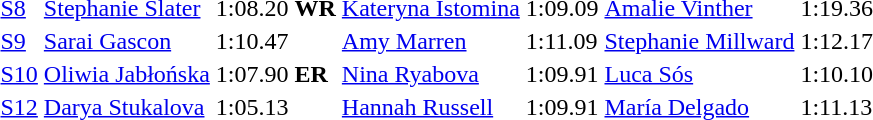<table>
<tr>
<td><a href='#'>S8</a></td>
<td><a href='#'>Stephanie Slater</a><br></td>
<td>1:08.20 <strong>WR</strong></td>
<td><a href='#'>Kateryna Istomina</a><br></td>
<td>1:09.09</td>
<td><a href='#'>Amalie Vinther</a><br></td>
<td>1:19.36</td>
</tr>
<tr>
<td><a href='#'>S9</a></td>
<td><a href='#'>Sarai Gascon</a><br></td>
<td>1:10.47</td>
<td><a href='#'>Amy Marren</a><br></td>
<td>1:11.09</td>
<td><a href='#'>Stephanie Millward</a><br></td>
<td>1:12.17</td>
</tr>
<tr>
<td><a href='#'>S10</a></td>
<td><a href='#'>Oliwia Jabłońska</a><br></td>
<td>1:07.90 <strong>ER</strong></td>
<td><a href='#'>Nina Ryabova</a><br></td>
<td>1:09.91</td>
<td><a href='#'>Luca Sós</a><br></td>
<td>1:10.10</td>
</tr>
<tr>
<td><a href='#'>S12</a></td>
<td><a href='#'>Darya Stukalova</a><br></td>
<td>1:05.13</td>
<td><a href='#'>Hannah Russell</a><br></td>
<td>1:09.91</td>
<td><a href='#'>María Delgado</a><br></td>
<td>1:11.13</td>
</tr>
</table>
